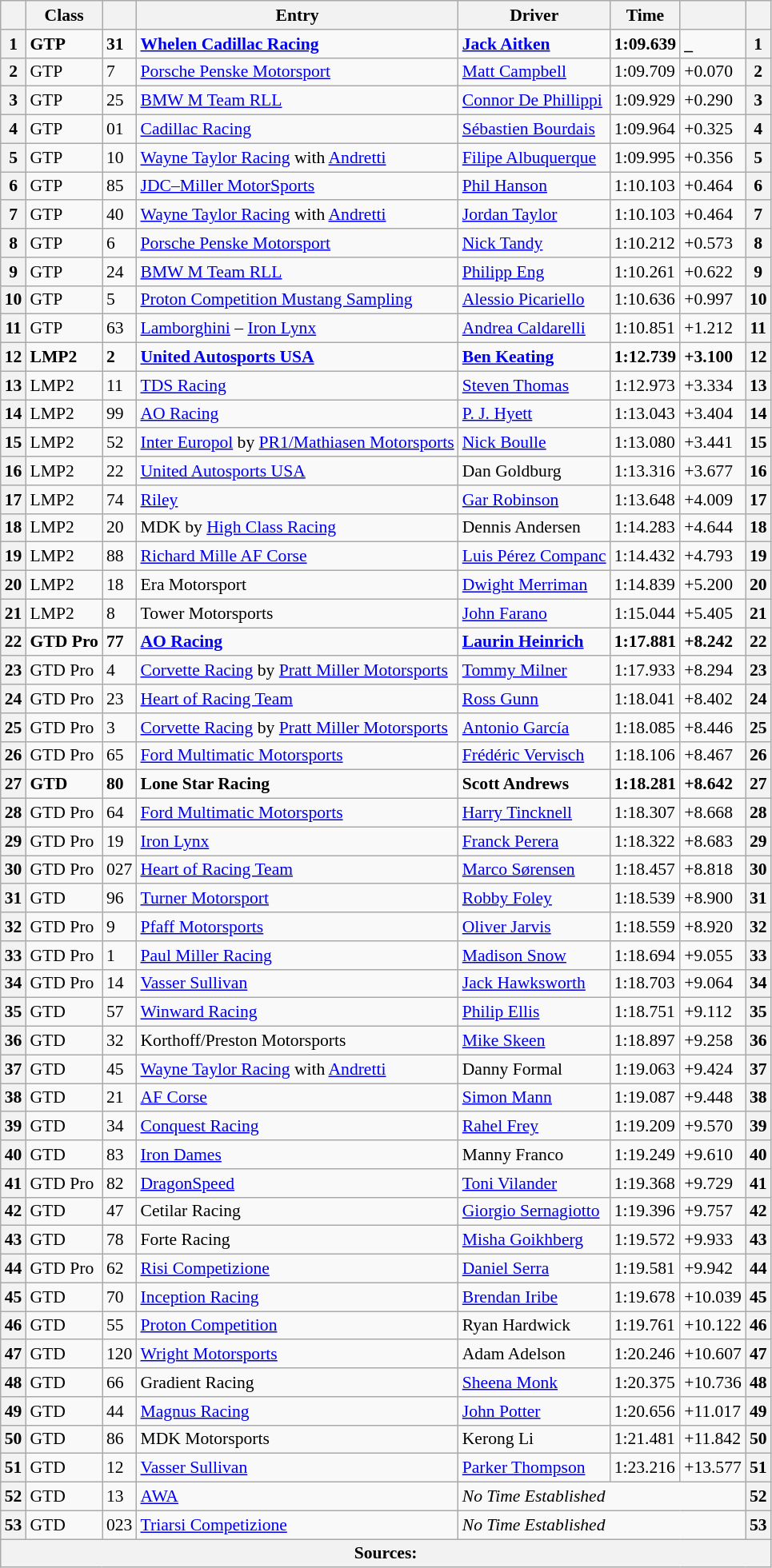<table class="wikitable" style="font-size:90%;">
<tr>
<th></th>
<th>Class</th>
<th></th>
<th>Entry</th>
<th>Driver</th>
<th>Time</th>
<th></th>
<th></th>
</tr>
<tr style="font-weight:bold">
<th>1</th>
<td>GTP</td>
<td>31</td>
<td> <a href='#'>Whelen Cadillac Racing</a></td>
<td> <a href='#'>Jack Aitken</a></td>
<td>1:09.639</td>
<td><strong>_</strong></td>
<th>1</th>
</tr>
<tr>
<th>2</th>
<td>GTP</td>
<td>7</td>
<td> <a href='#'>Porsche Penske Motorsport</a></td>
<td> <a href='#'>Matt Campbell</a></td>
<td>1:09.709</td>
<td>+0.070</td>
<th>2</th>
</tr>
<tr>
<th>3</th>
<td>GTP</td>
<td>25</td>
<td> <a href='#'>BMW M Team RLL</a></td>
<td> <a href='#'>Connor De Phillippi</a></td>
<td>1:09.929</td>
<td>+0.290</td>
<th>3</th>
</tr>
<tr>
<th>4</th>
<td>GTP</td>
<td>01</td>
<td> <a href='#'>Cadillac Racing</a></td>
<td> <a href='#'>Sébastien Bourdais</a></td>
<td>1:09.964</td>
<td>+0.325</td>
<th>4</th>
</tr>
<tr>
<th>5</th>
<td>GTP</td>
<td>10</td>
<td> <a href='#'>Wayne Taylor Racing</a> with <a href='#'>Andretti</a></td>
<td> <a href='#'>Filipe Albuquerque</a></td>
<td>1:09.995</td>
<td>+0.356</td>
<th>5</th>
</tr>
<tr>
<th>6</th>
<td>GTP</td>
<td>85</td>
<td> <a href='#'>JDC–Miller MotorSports</a></td>
<td> <a href='#'>Phil Hanson</a></td>
<td>1:10.103</td>
<td>+0.464</td>
<th>6</th>
</tr>
<tr>
<th>7</th>
<td>GTP</td>
<td>40</td>
<td> <a href='#'>Wayne Taylor Racing</a> with <a href='#'>Andretti</a></td>
<td> <a href='#'>Jordan Taylor</a></td>
<td>1:10.103</td>
<td>+0.464</td>
<th>7</th>
</tr>
<tr>
<th>8</th>
<td>GTP</td>
<td>6</td>
<td> <a href='#'>Porsche Penske Motorsport</a></td>
<td> <a href='#'>Nick Tandy</a></td>
<td>1:10.212</td>
<td>+0.573</td>
<th>8</th>
</tr>
<tr>
<th>9</th>
<td>GTP</td>
<td>24</td>
<td> <a href='#'>BMW M Team RLL</a></td>
<td> <a href='#'>Philipp Eng</a></td>
<td>1:10.261</td>
<td>+0.622</td>
<th>9</th>
</tr>
<tr>
<th>10</th>
<td>GTP</td>
<td>5</td>
<td> <a href='#'>Proton Competition Mustang Sampling</a></td>
<td> <a href='#'>Alessio Picariello</a></td>
<td>1:10.636</td>
<td>+0.997</td>
<th>10</th>
</tr>
<tr>
<th>11</th>
<td>GTP</td>
<td>63</td>
<td> <a href='#'>Lamborghini</a> – <a href='#'>Iron Lynx</a></td>
<td> <a href='#'>Andrea Caldarelli</a></td>
<td>1:10.851</td>
<td>+1.212</td>
<th>11</th>
</tr>
<tr style="font-weight:bold">
<th>12</th>
<td>LMP2</td>
<td>2</td>
<td> <a href='#'>United Autosports USA</a></td>
<td> <a href='#'>Ben Keating</a></td>
<td>1:12.739</td>
<td>+3.100</td>
<th>12</th>
</tr>
<tr>
<th>13</th>
<td>LMP2</td>
<td>11</td>
<td> <a href='#'>TDS Racing</a></td>
<td> <a href='#'>Steven Thomas</a></td>
<td>1:12.973</td>
<td>+3.334</td>
<th>13</th>
</tr>
<tr>
<th>14</th>
<td>LMP2</td>
<td>99</td>
<td> <a href='#'>AO Racing</a></td>
<td> <a href='#'>P. J. Hyett</a></td>
<td>1:13.043</td>
<td>+3.404</td>
<th>14</th>
</tr>
<tr>
<th>15</th>
<td>LMP2</td>
<td>52</td>
<td> <a href='#'>Inter Europol</a> by <a href='#'>PR1/Mathiasen Motorsports</a></td>
<td> <a href='#'>Nick Boulle</a></td>
<td>1:13.080</td>
<td>+3.441</td>
<th>15</th>
</tr>
<tr>
<th>16</th>
<td>LMP2</td>
<td>22</td>
<td> <a href='#'>United Autosports USA</a></td>
<td> Dan Goldburg</td>
<td>1:13.316</td>
<td>+3.677</td>
<th>16</th>
</tr>
<tr>
<th>17</th>
<td>LMP2</td>
<td>74</td>
<td> <a href='#'>Riley</a></td>
<td> <a href='#'>Gar Robinson</a></td>
<td>1:13.648</td>
<td>+4.009</td>
<th>17</th>
</tr>
<tr>
<th>18</th>
<td>LMP2</td>
<td>20</td>
<td> MDK by <a href='#'>High Class Racing</a></td>
<td> Dennis Andersen</td>
<td>1:14.283</td>
<td>+4.644</td>
<th>18</th>
</tr>
<tr>
<th>19</th>
<td>LMP2</td>
<td>88</td>
<td> <a href='#'>Richard Mille AF Corse</a></td>
<td> <a href='#'>Luis Pérez Companc</a></td>
<td>1:14.432</td>
<td>+4.793</td>
<th>19</th>
</tr>
<tr>
<th>20</th>
<td>LMP2</td>
<td>18</td>
<td> Era Motorsport</td>
<td> <a href='#'>Dwight Merriman</a></td>
<td>1:14.839</td>
<td>+5.200</td>
<th>20</th>
</tr>
<tr>
<th>21</th>
<td>LMP2</td>
<td>8</td>
<td> Tower Motorsports</td>
<td> <a href='#'>John Farano</a></td>
<td>1:15.044</td>
<td>+5.405</td>
<th>21</th>
</tr>
<tr style="font-weight:bold">
<th>22</th>
<td>GTD Pro</td>
<td>77</td>
<td> <a href='#'>AO Racing</a></td>
<td> <a href='#'>Laurin Heinrich</a></td>
<td>1:17.881</td>
<td>+8.242</td>
<th>22</th>
</tr>
<tr>
<th>23</th>
<td>GTD Pro</td>
<td>4</td>
<td> <a href='#'>Corvette Racing</a> by <a href='#'>Pratt Miller Motorsports</a></td>
<td> <a href='#'>Tommy Milner</a></td>
<td>1:17.933</td>
<td>+8.294</td>
<th>23</th>
</tr>
<tr>
<th>24</th>
<td>GTD Pro</td>
<td>23</td>
<td> <a href='#'>Heart of Racing Team</a></td>
<td> <a href='#'>Ross Gunn</a></td>
<td>1:18.041</td>
<td>+8.402</td>
<th>24</th>
</tr>
<tr>
<th>25</th>
<td>GTD Pro</td>
<td>3</td>
<td> <a href='#'>Corvette Racing</a> by <a href='#'>Pratt Miller Motorsports</a></td>
<td> <a href='#'>Antonio García</a></td>
<td>1:18.085</td>
<td>+8.446</td>
<th>25</th>
</tr>
<tr>
<th>26</th>
<td>GTD Pro</td>
<td>65</td>
<td> <a href='#'>Ford Multimatic Motorsports</a></td>
<td> <a href='#'>Frédéric Vervisch</a></td>
<td>1:18.106</td>
<td>+8.467</td>
<th>26</th>
</tr>
<tr style="font-weight:bold">
<th>27</th>
<td>GTD</td>
<td>80</td>
<td> Lone Star Racing</td>
<td> Scott Andrews</td>
<td>1:18.281</td>
<td>+8.642</td>
<th>27</th>
</tr>
<tr>
<th>28</th>
<td>GTD Pro</td>
<td>64</td>
<td> <a href='#'>Ford Multimatic Motorsports</a></td>
<td> <a href='#'>Harry Tincknell</a></td>
<td>1:18.307</td>
<td>+8.668</td>
<th>28</th>
</tr>
<tr>
<th>29</th>
<td>GTD Pro</td>
<td>19</td>
<td> <a href='#'>Iron Lynx</a></td>
<td> <a href='#'>Franck Perera</a></td>
<td>1:18.322</td>
<td>+8.683</td>
<th>29</th>
</tr>
<tr>
<th>30</th>
<td>GTD Pro</td>
<td>027</td>
<td> <a href='#'>Heart of Racing Team</a></td>
<td> <a href='#'>Marco Sørensen</a></td>
<td>1:18.457</td>
<td>+8.818</td>
<th>30</th>
</tr>
<tr>
<th>31</th>
<td>GTD</td>
<td>96</td>
<td> <a href='#'>Turner Motorsport</a></td>
<td> <a href='#'>Robby Foley</a></td>
<td>1:18.539</td>
<td>+8.900</td>
<th>31</th>
</tr>
<tr>
<th>32</th>
<td>GTD Pro</td>
<td>9</td>
<td> <a href='#'>Pfaff Motorsports</a></td>
<td> <a href='#'>Oliver Jarvis</a></td>
<td>1:18.559</td>
<td>+8.920</td>
<th>32</th>
</tr>
<tr>
<th>33</th>
<td>GTD Pro</td>
<td>1</td>
<td> <a href='#'>Paul Miller Racing</a></td>
<td> <a href='#'>Madison Snow</a></td>
<td>1:18.694</td>
<td>+9.055</td>
<th>33</th>
</tr>
<tr>
<th>34</th>
<td>GTD Pro</td>
<td>14</td>
<td> <a href='#'>Vasser Sullivan</a></td>
<td> <a href='#'>Jack Hawksworth</a></td>
<td>1:18.703</td>
<td>+9.064</td>
<th>34</th>
</tr>
<tr>
<th>35</th>
<td>GTD</td>
<td>57</td>
<td> <a href='#'>Winward Racing</a></td>
<td> <a href='#'>Philip Ellis</a></td>
<td>1:18.751</td>
<td>+9.112</td>
<th>35</th>
</tr>
<tr>
<th>36</th>
<td>GTD</td>
<td>32</td>
<td> Korthoff/Preston Motorsports</td>
<td> <a href='#'>Mike Skeen</a></td>
<td>1:18.897</td>
<td>+9.258</td>
<th>36</th>
</tr>
<tr>
<th>37</th>
<td>GTD</td>
<td>45</td>
<td> <a href='#'>Wayne Taylor Racing</a> with <a href='#'>Andretti</a></td>
<td> Danny Formal</td>
<td>1:19.063</td>
<td>+9.424</td>
<th>37</th>
</tr>
<tr>
<th>38</th>
<td>GTD</td>
<td>21</td>
<td> <a href='#'>AF Corse</a></td>
<td> <a href='#'>Simon Mann</a></td>
<td>1:19.087</td>
<td>+9.448</td>
<th>38</th>
</tr>
<tr>
<th>39</th>
<td>GTD</td>
<td>34</td>
<td> <a href='#'>Conquest Racing</a></td>
<td> <a href='#'>Rahel Frey</a></td>
<td>1:19.209</td>
<td>+9.570</td>
<th>39</th>
</tr>
<tr>
<th>40</th>
<td>GTD</td>
<td>83</td>
<td> <a href='#'>Iron Dames</a></td>
<td> Manny Franco</td>
<td>1:19.249</td>
<td>+9.610</td>
<th>40</th>
</tr>
<tr>
<th>41</th>
<td>GTD Pro</td>
<td>82</td>
<td> <a href='#'>DragonSpeed</a></td>
<td> <a href='#'>Toni Vilander</a></td>
<td>1:19.368</td>
<td>+9.729</td>
<th>41</th>
</tr>
<tr>
<th>42</th>
<td>GTD</td>
<td>47</td>
<td> Cetilar Racing</td>
<td> <a href='#'>Giorgio Sernagiotto</a></td>
<td>1:19.396</td>
<td>+9.757</td>
<th>42</th>
</tr>
<tr>
<th>43</th>
<td>GTD</td>
<td>78</td>
<td> Forte Racing</td>
<td> <a href='#'>Misha Goikhberg</a></td>
<td>1:19.572</td>
<td>+9.933</td>
<th>43</th>
</tr>
<tr>
<th>44</th>
<td>GTD Pro</td>
<td>62</td>
<td> <a href='#'>Risi Competizione</a></td>
<td> <a href='#'>Daniel Serra</a></td>
<td>1:19.581</td>
<td>+9.942</td>
<th>44</th>
</tr>
<tr>
<th>45</th>
<td>GTD</td>
<td>70</td>
<td> <a href='#'>Inception Racing</a></td>
<td> <a href='#'>Brendan Iribe</a></td>
<td>1:19.678</td>
<td>+10.039</td>
<th>45</th>
</tr>
<tr>
<th>46</th>
<td>GTD</td>
<td>55</td>
<td> <a href='#'>Proton Competition</a></td>
<td> Ryan Hardwick</td>
<td>1:19.761</td>
<td>+10.122</td>
<th>46</th>
</tr>
<tr>
<th>47</th>
<td>GTD</td>
<td>120</td>
<td> <a href='#'>Wright Motorsports</a></td>
<td> Adam Adelson</td>
<td>1:20.246</td>
<td>+10.607</td>
<th>47</th>
</tr>
<tr>
<th>48</th>
<td>GTD</td>
<td>66</td>
<td> Gradient Racing</td>
<td> <a href='#'>Sheena Monk</a></td>
<td>1:20.375</td>
<td>+10.736</td>
<th>48</th>
</tr>
<tr>
<th>49</th>
<td>GTD</td>
<td>44</td>
<td> <a href='#'>Magnus Racing</a></td>
<td> <a href='#'>John Potter</a></td>
<td>1:20.656</td>
<td>+11.017</td>
<th>49</th>
</tr>
<tr>
<th>50</th>
<td>GTD</td>
<td>86</td>
<td> MDK Motorsports</td>
<td> Kerong Li</td>
<td>1:21.481</td>
<td>+11.842</td>
<th>50</th>
</tr>
<tr>
<th>51</th>
<td>GTD</td>
<td>12</td>
<td> <a href='#'>Vasser Sullivan</a></td>
<td> <a href='#'>Parker Thompson</a></td>
<td>1:23.216<em></em></td>
<td>+13.577</td>
<th>51</th>
</tr>
<tr>
<th>52</th>
<td>GTD</td>
<td>13</td>
<td> <a href='#'>AWA</a></td>
<td colspan="3"><em>No Time Established</em></td>
<th>52</th>
</tr>
<tr>
<th>53</th>
<td>GTD</td>
<td>023</td>
<td> <a href='#'>Triarsi Competizione</a></td>
<td colspan="3"><em>No Time Established</em></td>
<th>53</th>
</tr>
<tr>
<th colspan="8">Sources:</th>
</tr>
</table>
